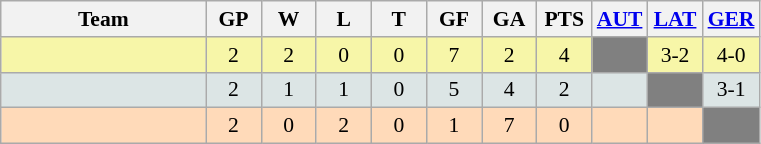<table cellspacing="0" cellpadding="3" style="background-color: #f9f9f9; font-size: 90%; text-align: center"  class="wikitable">
<tr>
<th width=130>Team</th>
<th width=30>GP</th>
<th width=30>W</th>
<th width=30>L</th>
<th width=30>T</th>
<th width=30>GF</th>
<th width=30>GA</th>
<th width=30>PTS</th>
<th width=30><a href='#'>AUT</a></th>
<th width=30><a href='#'>LAT</a></th>
<th width=30><a href='#'>GER</a></th>
</tr>
<tr bgcolor="#F7F6A8">
<td align=left><strong></strong></td>
<td>2</td>
<td>2</td>
<td>0</td>
<td>0</td>
<td>7</td>
<td>2</td>
<td>4</td>
<td bgcolor="#808080"></td>
<td>3-2</td>
<td>4-0</td>
</tr>
<tr bgcolor="#DCE5E5">
<td align=left><strong></strong></td>
<td>2</td>
<td>1</td>
<td>1</td>
<td>0</td>
<td>5</td>
<td>4</td>
<td>2</td>
<td></td>
<td bgcolor="#808080"></td>
<td>3-1</td>
</tr>
<tr bgcolor="#FFDAB9">
<td align=left><strong></strong></td>
<td>2</td>
<td>0</td>
<td>2</td>
<td>0</td>
<td>1</td>
<td>7</td>
<td>0</td>
<td></td>
<td></td>
<td bgcolor="#808080"></td>
</tr>
</table>
